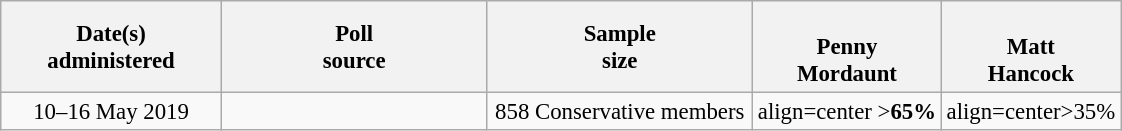<table class="wikitable" style="text-align:center;font-size:95%;line-height:18px">
<tr>
<th style="width:140px;">Date(s) <br>administered</th>
<th style="width:170px;">Poll <br>source</th>
<th style="width:170px;">Sample<br>size</th>
<th><br>Penny<br>Mordaunt</th>
<th><br>Matt<br>Hancock</th>
</tr>
<tr>
<td rowspan="1" align="center">10–16 May 2019</td>
<td rowspan="1" align="center"></td>
<td rowspan="1" align="center">858 Conservative members</td>
<td <----Mordaunt----> align=center ><strong>65%</strong></td>
<td <----Hancock---->  align=center>35%</td>
</tr>
</table>
